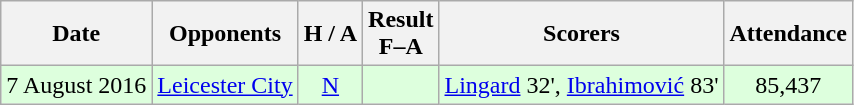<table class="wikitable" style="text-align:center">
<tr>
<th>Date</th>
<th>Opponents</th>
<th>H / A</th>
<th>Result<br>F–A</th>
<th>Scorers</th>
<th>Attendance</th>
</tr>
<tr bgcolor="#ddffdd">
<td>7 August 2016</td>
<td><a href='#'>Leicester City</a></td>
<td><a href='#'>N</a></td>
<td></td>
<td><a href='#'>Lingard</a> 32', <a href='#'>Ibrahimović</a> 83'</td>
<td>85,437</td>
</tr>
</table>
